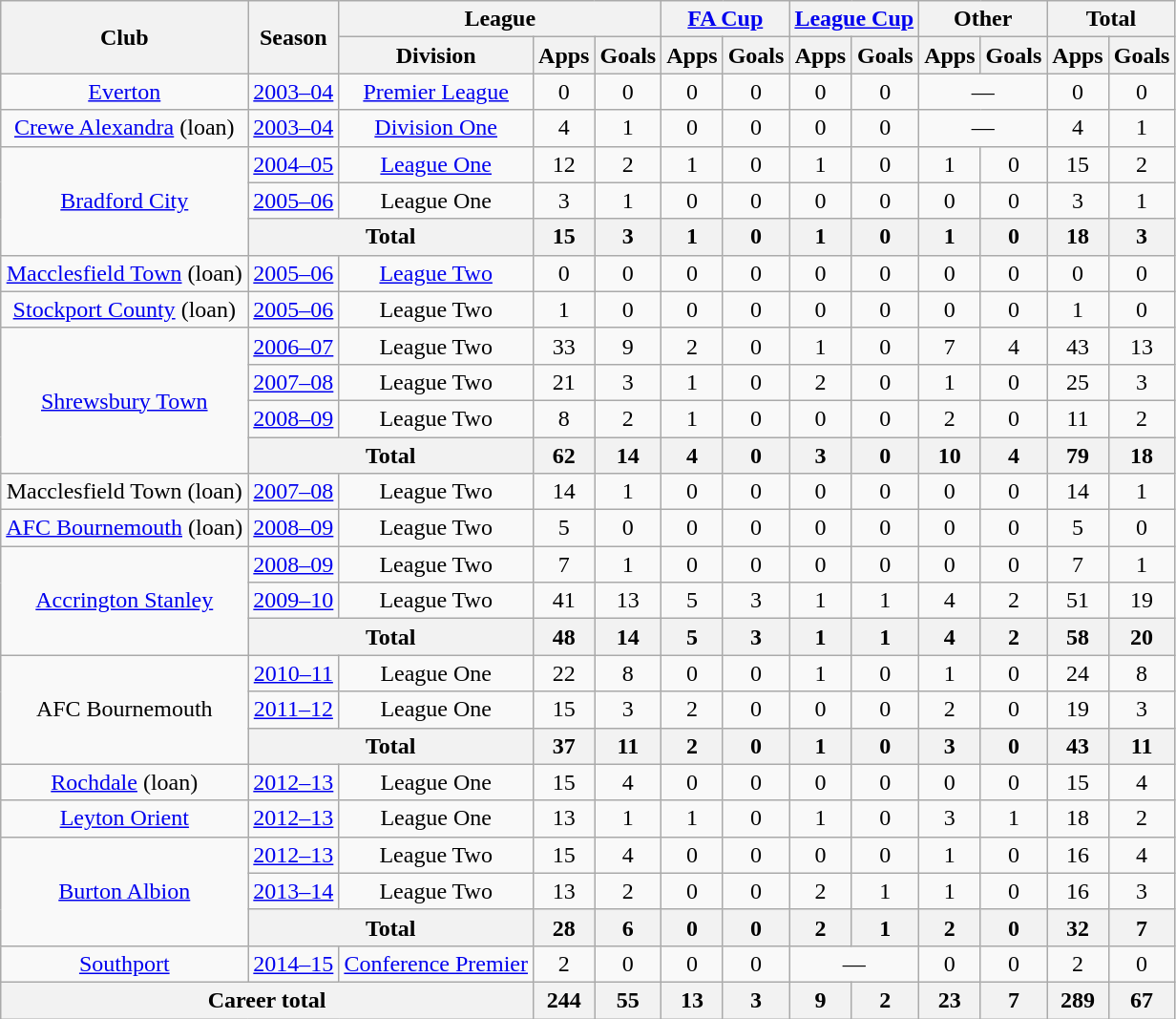<table class="wikitable" style="text-align: center;">
<tr>
<th rowspan="2">Club</th>
<th rowspan="2">Season</th>
<th colspan="3">League</th>
<th colspan="2"><a href='#'>FA Cup</a></th>
<th colspan="2"><a href='#'>League Cup</a></th>
<th colspan="2">Other</th>
<th colspan="2">Total</th>
</tr>
<tr>
<th>Division</th>
<th>Apps</th>
<th>Goals</th>
<th>Apps</th>
<th>Goals</th>
<th>Apps</th>
<th>Goals</th>
<th>Apps</th>
<th>Goals</th>
<th>Apps</th>
<th>Goals</th>
</tr>
<tr>
<td><a href='#'>Everton</a></td>
<td><a href='#'>2003–04</a></td>
<td><a href='#'>Premier League</a></td>
<td>0</td>
<td>0</td>
<td>0</td>
<td>0</td>
<td>0</td>
<td>0</td>
<td colspan="2">—</td>
<td>0</td>
<td>0</td>
</tr>
<tr>
<td valign="center"><a href='#'>Crewe Alexandra</a> (loan)</td>
<td><a href='#'>2003–04</a></td>
<td><a href='#'>Division One</a></td>
<td>4</td>
<td>1</td>
<td>0</td>
<td>0</td>
<td>0</td>
<td>0</td>
<td colspan="2">—</td>
<td>4</td>
<td>1</td>
</tr>
<tr>
<td rowspan="3" valign="center"><a href='#'>Bradford City</a></td>
<td><a href='#'>2004–05</a></td>
<td><a href='#'>League One</a></td>
<td>12</td>
<td>2</td>
<td>1</td>
<td>0</td>
<td>1</td>
<td>0</td>
<td>1</td>
<td>0</td>
<td>15</td>
<td>2</td>
</tr>
<tr>
<td><a href='#'>2005–06</a></td>
<td>League One</td>
<td>3</td>
<td>1</td>
<td>0</td>
<td>0</td>
<td>0</td>
<td>0</td>
<td>0</td>
<td>0</td>
<td>3</td>
<td>1</td>
</tr>
<tr>
<th colspan="2">Total</th>
<th>15</th>
<th>3</th>
<th>1</th>
<th>0</th>
<th>1</th>
<th>0</th>
<th>1</th>
<th>0</th>
<th>18</th>
<th>3</th>
</tr>
<tr>
<td><a href='#'>Macclesfield Town</a> (loan)</td>
<td><a href='#'>2005–06</a></td>
<td><a href='#'>League Two</a></td>
<td>0</td>
<td>0</td>
<td>0</td>
<td>0</td>
<td>0</td>
<td>0</td>
<td>0</td>
<td>0</td>
<td>0</td>
<td>0</td>
</tr>
<tr>
<td valign="center"><a href='#'>Stockport County</a> (loan)</td>
<td><a href='#'>2005–06</a></td>
<td>League Two</td>
<td>1</td>
<td>0</td>
<td>0</td>
<td>0</td>
<td>0</td>
<td>0</td>
<td>0</td>
<td>0</td>
<td>1</td>
<td>0</td>
</tr>
<tr>
<td rowspan="4" valign="center"><a href='#'>Shrewsbury Town</a></td>
<td><a href='#'>2006–07</a></td>
<td>League Two</td>
<td>33</td>
<td>9</td>
<td>2</td>
<td>0</td>
<td>1</td>
<td>0</td>
<td>7</td>
<td>4</td>
<td>43</td>
<td>13</td>
</tr>
<tr>
<td><a href='#'>2007–08</a></td>
<td>League Two</td>
<td>21</td>
<td>3</td>
<td>1</td>
<td>0</td>
<td>2</td>
<td>0</td>
<td>1</td>
<td>0</td>
<td>25</td>
<td>3</td>
</tr>
<tr>
<td><a href='#'>2008–09</a></td>
<td>League Two</td>
<td>8</td>
<td>2</td>
<td>1</td>
<td>0</td>
<td>0</td>
<td>0</td>
<td>2</td>
<td>0</td>
<td>11</td>
<td>2</td>
</tr>
<tr>
<th colspan="2">Total</th>
<th>62</th>
<th>14</th>
<th>4</th>
<th>0</th>
<th>3</th>
<th>0</th>
<th>10</th>
<th>4</th>
<th>79</th>
<th>18</th>
</tr>
<tr>
<td valign="center">Macclesfield Town (loan)</td>
<td><a href='#'>2007–08</a></td>
<td>League Two</td>
<td>14</td>
<td>1</td>
<td>0</td>
<td>0</td>
<td>0</td>
<td>0</td>
<td>0</td>
<td>0</td>
<td>14</td>
<td>1</td>
</tr>
<tr>
<td valign="center"><a href='#'>AFC Bournemouth</a> (loan)</td>
<td><a href='#'>2008–09</a></td>
<td>League Two</td>
<td>5</td>
<td>0</td>
<td>0</td>
<td>0</td>
<td>0</td>
<td>0</td>
<td>0</td>
<td>0</td>
<td>5</td>
<td>0</td>
</tr>
<tr>
<td rowspan="3" valign="center"><a href='#'>Accrington Stanley</a></td>
<td><a href='#'>2008–09</a></td>
<td>League Two</td>
<td>7</td>
<td>1</td>
<td>0</td>
<td>0</td>
<td>0</td>
<td>0</td>
<td>0</td>
<td>0</td>
<td>7</td>
<td>1</td>
</tr>
<tr>
<td><a href='#'>2009–10</a></td>
<td>League Two</td>
<td>41</td>
<td>13</td>
<td>5</td>
<td>3</td>
<td>1</td>
<td>1</td>
<td>4</td>
<td>2</td>
<td>51</td>
<td>19</td>
</tr>
<tr>
<th colspan="2">Total</th>
<th>48</th>
<th>14</th>
<th>5</th>
<th>3</th>
<th>1</th>
<th>1</th>
<th>4</th>
<th>2</th>
<th>58</th>
<th>20</th>
</tr>
<tr>
<td rowspan="3" valign="center">AFC Bournemouth</td>
<td><a href='#'>2010–11</a></td>
<td>League One</td>
<td>22</td>
<td>8</td>
<td>0</td>
<td>0</td>
<td>1</td>
<td>0</td>
<td>1</td>
<td>0</td>
<td>24</td>
<td>8</td>
</tr>
<tr>
<td><a href='#'>2011–12</a></td>
<td>League One</td>
<td>15</td>
<td>3</td>
<td>2</td>
<td>0</td>
<td>0</td>
<td>0</td>
<td>2</td>
<td>0</td>
<td>19</td>
<td>3</td>
</tr>
<tr>
<th colspan="2">Total</th>
<th>37</th>
<th>11</th>
<th>2</th>
<th>0</th>
<th>1</th>
<th>0</th>
<th>3</th>
<th>0</th>
<th>43</th>
<th>11</th>
</tr>
<tr>
<td valign="center"><a href='#'>Rochdale</a> (loan)</td>
<td><a href='#'>2012–13</a></td>
<td>League One</td>
<td>15</td>
<td>4</td>
<td>0</td>
<td>0</td>
<td>0</td>
<td>0</td>
<td>0</td>
<td>0</td>
<td>15</td>
<td>4</td>
</tr>
<tr>
<td valign="center"><a href='#'>Leyton Orient</a></td>
<td><a href='#'>2012–13</a></td>
<td>League One</td>
<td>13</td>
<td>1</td>
<td>1</td>
<td>0</td>
<td>1</td>
<td>0</td>
<td>3</td>
<td>1</td>
<td>18</td>
<td>2</td>
</tr>
<tr>
<td rowspan="3" valign="center"><a href='#'>Burton Albion</a></td>
<td><a href='#'>2012–13</a></td>
<td>League Two</td>
<td>15</td>
<td>4</td>
<td>0</td>
<td>0</td>
<td>0</td>
<td>0</td>
<td>1</td>
<td>0</td>
<td>16</td>
<td>4</td>
</tr>
<tr>
<td><a href='#'>2013–14</a></td>
<td>League Two</td>
<td>13</td>
<td>2</td>
<td>0</td>
<td>0</td>
<td>2</td>
<td>1</td>
<td>1</td>
<td>0</td>
<td>16</td>
<td>3</td>
</tr>
<tr>
<th colspan="2">Total</th>
<th>28</th>
<th>6</th>
<th>0</th>
<th>0</th>
<th>2</th>
<th>1</th>
<th>2</th>
<th>0</th>
<th>32</th>
<th>7</th>
</tr>
<tr>
<td valign="center"><a href='#'>Southport</a></td>
<td><a href='#'>2014–15</a></td>
<td><a href='#'>Conference Premier</a></td>
<td>2</td>
<td>0</td>
<td>0</td>
<td>0</td>
<td colspan="2">—</td>
<td>0</td>
<td>0</td>
<td>2</td>
<td>0</td>
</tr>
<tr>
<th colspan="3">Career total</th>
<th>244</th>
<th>55</th>
<th>13</th>
<th>3</th>
<th>9</th>
<th>2</th>
<th>23</th>
<th>7</th>
<th>289</th>
<th>67</th>
</tr>
</table>
